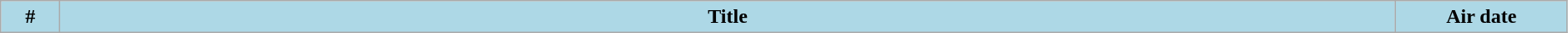<table class="wikitable plainrowheaders" style="width:99%; background:#fff;">
<tr>
<th style="background:#add8e6; width:40px;">#</th>
<th style="background: #add8e6;">Title</th>
<th style="background:#add8e6; width:130px;">Air date<br>





</th>
</tr>
</table>
